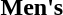<table>
<tr>
<th scope="row">Men's</th>
<td></td>
<td></td>
<td></td>
</tr>
</table>
